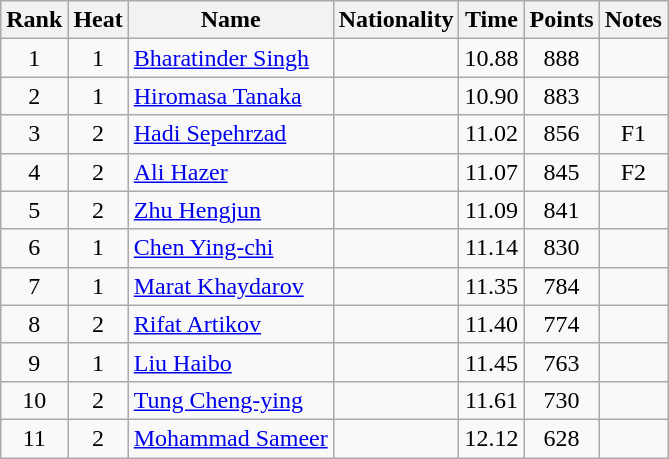<table class="wikitable sortable" style="text-align:center">
<tr>
<th>Rank</th>
<th>Heat</th>
<th>Name</th>
<th>Nationality</th>
<th>Time</th>
<th>Points</th>
<th>Notes</th>
</tr>
<tr>
<td>1</td>
<td>1</td>
<td align="left"><a href='#'>Bharatinder Singh</a></td>
<td align=left></td>
<td>10.88</td>
<td>888</td>
<td></td>
</tr>
<tr>
<td>2</td>
<td>1</td>
<td align="left"><a href='#'>Hiromasa Tanaka</a></td>
<td align=left></td>
<td>10.90</td>
<td>883</td>
<td></td>
</tr>
<tr>
<td>3</td>
<td>2</td>
<td align="left"><a href='#'>Hadi Sepehrzad</a></td>
<td align=left></td>
<td>11.02</td>
<td>856</td>
<td>F1</td>
</tr>
<tr>
<td>4</td>
<td>2</td>
<td align="left"><a href='#'>Ali Hazer</a></td>
<td align=left></td>
<td>11.07</td>
<td>845</td>
<td>F2</td>
</tr>
<tr>
<td>5</td>
<td>2</td>
<td align="left"><a href='#'>Zhu Hengjun</a></td>
<td align=left></td>
<td>11.09</td>
<td>841</td>
<td></td>
</tr>
<tr>
<td>6</td>
<td>1</td>
<td align="left"><a href='#'>Chen Ying-chi</a></td>
<td align=left></td>
<td>11.14</td>
<td>830</td>
<td></td>
</tr>
<tr>
<td>7</td>
<td>1</td>
<td align="left"><a href='#'>Marat Khaydarov</a></td>
<td align=left></td>
<td>11.35</td>
<td>784</td>
<td></td>
</tr>
<tr>
<td>8</td>
<td>2</td>
<td align="left"><a href='#'>Rifat Artikov</a></td>
<td align=left></td>
<td>11.40</td>
<td>774</td>
<td></td>
</tr>
<tr>
<td>9</td>
<td>1</td>
<td align="left"><a href='#'>Liu Haibo</a></td>
<td align=left></td>
<td>11.45</td>
<td>763</td>
<td></td>
</tr>
<tr>
<td>10</td>
<td>2</td>
<td align="left"><a href='#'>Tung Cheng-ying</a></td>
<td align=left></td>
<td>11.61</td>
<td>730</td>
<td></td>
</tr>
<tr>
<td>11</td>
<td>2</td>
<td align="left"><a href='#'>Mohammad Sameer</a></td>
<td align=left></td>
<td>12.12</td>
<td>628</td>
<td></td>
</tr>
</table>
